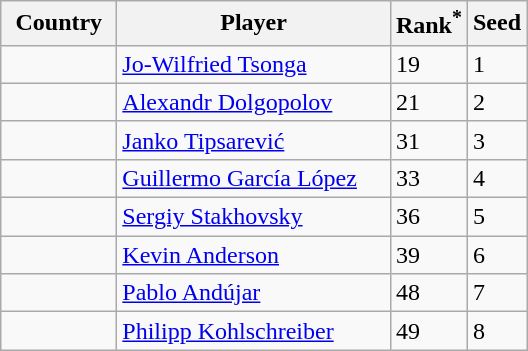<table class="wikitable" border="1">
<tr>
<th width="70">Country</th>
<th width="175">Player</th>
<th>Rank<sup>*</sup></th>
<th>Seed</th>
</tr>
<tr>
<td></td>
<td><a href='#'>Jo-Wilfried Tsonga</a></td>
<td>19</td>
<td>1</td>
</tr>
<tr>
<td></td>
<td><a href='#'>Alexandr Dolgopolov</a></td>
<td>21</td>
<td>2</td>
</tr>
<tr>
<td></td>
<td><a href='#'>Janko Tipsarević</a></td>
<td>31</td>
<td>3</td>
</tr>
<tr>
<td></td>
<td><a href='#'>Guillermo García López</a></td>
<td>33</td>
<td>4</td>
</tr>
<tr>
<td></td>
<td><a href='#'>Sergiy Stakhovsky</a></td>
<td>36</td>
<td>5</td>
</tr>
<tr>
<td></td>
<td><a href='#'>Kevin Anderson</a></td>
<td>39</td>
<td>6</td>
</tr>
<tr>
<td></td>
<td><a href='#'>Pablo Andújar</a></td>
<td>48</td>
<td>7</td>
</tr>
<tr>
<td></td>
<td><a href='#'>Philipp Kohlschreiber</a></td>
<td>49</td>
<td>8</td>
</tr>
</table>
